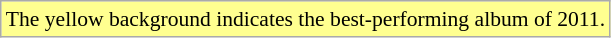<table class="wikitable" style="font-size:90%;">
<tr>
<td style="background-color:#FFFF90">The yellow background indicates the best-performing album of 2011.</td>
</tr>
</table>
